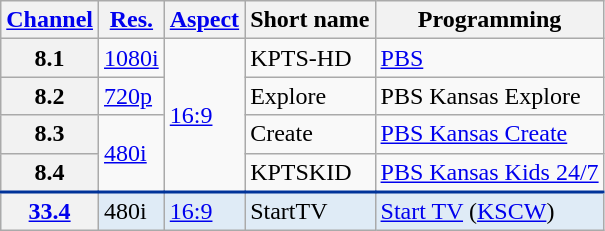<table class="wikitable">
<tr>
<th scope = "col"><a href='#'>Channel</a></th>
<th scope = "col"><a href='#'>Res.</a></th>
<th scope = "col"><a href='#'>Aspect</a></th>
<th scope = "col">Short name</th>
<th scope = "col">Programming</th>
</tr>
<tr>
<th scope="row">8.1</th>
<td><a href='#'>1080i</a></td>
<td rowspan=4><a href='#'>16:9</a></td>
<td>KPTS-HD</td>
<td><a href='#'>PBS</a></td>
</tr>
<tr>
<th scope="row">8.2</th>
<td><a href='#'>720p</a></td>
<td>Explore</td>
<td>PBS Kansas Explore</td>
</tr>
<tr>
<th scope="row">8.3</th>
<td rowspan=2><a href='#'>480i</a></td>
<td>Create</td>
<td><a href='#'>PBS Kansas Create</a></td>
</tr>
<tr>
<th scope="row">8.4</th>
<td>KPTSKID</td>
<td><a href='#'>PBS Kansas Kids 24/7</a></td>
</tr>
<tr style="background-color:#DFEBF6; border-top: 2px solid #003399;">
<th scope="row"><a href='#'>33.4</a></th>
<td>480i</td>
<td><a href='#'>16:9</a></td>
<td>StartTV</td>
<td><a href='#'>Start TV</a> (<a href='#'>KSCW</a>)</td>
</tr>
</table>
